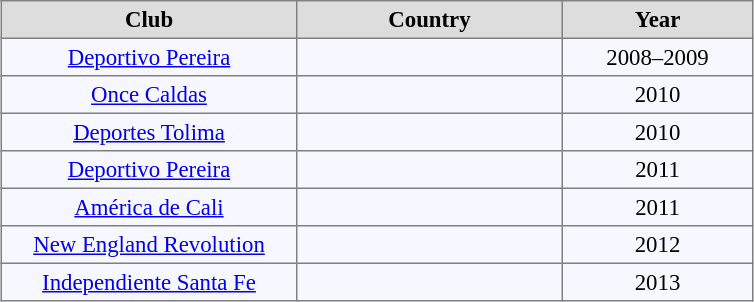<table align="center" bgcolor="#f7f8ff" cellpadding="3" cellspacing="0" border="1" style="font-size: 95%; border: gray solid 1px; border-collapse: collapse;">
<tr align=center bgcolor=#DDDDDD style="color:black;">
<th width="190">Club</th>
<th width="170">Country</th>
<th width="120">Year</th>
</tr>
<tr align=center>
<td><a href='#'>Deportivo Pereira</a></td>
<td></td>
<td>2008–2009</td>
</tr>
<tr align=center>
<td><a href='#'>Once Caldas</a></td>
<td></td>
<td>2010</td>
</tr>
<tr align=center>
<td><a href='#'>Deportes Tolima</a></td>
<td></td>
<td>2010</td>
</tr>
<tr align=center>
<td><a href='#'>Deportivo Pereira</a></td>
<td></td>
<td>2011</td>
</tr>
<tr align=center>
<td><a href='#'>América de Cali</a></td>
<td></td>
<td>2011</td>
</tr>
<tr align=center>
<td><a href='#'>New England Revolution</a></td>
<td></td>
<td>2012</td>
</tr>
<tr align=center>
<td><a href='#'>Independiente Santa Fe</a></td>
<td></td>
<td>2013</td>
</tr>
</table>
